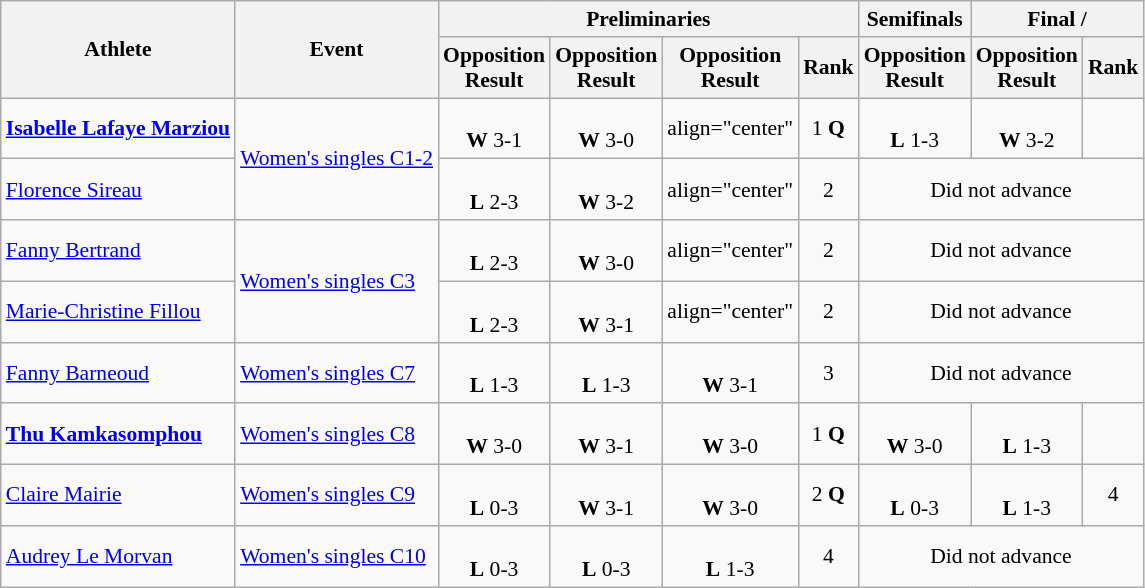<table class=wikitable style="font-size:90%">
<tr>
<th rowspan="2">Athlete</th>
<th rowspan="2">Event</th>
<th colspan="4">Preliminaries</th>
<th>Semifinals</th>
<th colspan="2">Final / </th>
</tr>
<tr>
<th>Opposition<br>Result</th>
<th>Opposition<br>Result</th>
<th>Opposition<br>Result</th>
<th>Rank</th>
<th>Opposition<br>Result</th>
<th>Opposition<br>Result</th>
<th>Rank</th>
</tr>
<tr>
<td><strong><a href='#'>Isabelle Lafaye Marziou</a></strong></td>
<td rowspan=2><a href='#'>Women's singles C1-2</a></td>
<td align="center"><br><strong>W</strong> 3-1</td>
<td align="center"><br><strong>W</strong> 3-0</td>
<td>align="center" </td>
<td align="center">1 <strong>Q</strong></td>
<td align="center"><br><strong>L</strong> 1-3</td>
<td align="center"><br><strong>W</strong> 3-2</td>
<td align="center"></td>
</tr>
<tr>
<td><a href='#'>Florence Sireau</a></td>
<td align="center"><br><strong>L</strong> 2-3</td>
<td align="center"><br><strong>W</strong> 3-2</td>
<td>align="center" </td>
<td align="center">2</td>
<td align="center" colspan=3>Did not advance</td>
</tr>
<tr>
<td><a href='#'>Fanny Bertrand</a></td>
<td rowspan=2><a href='#'>Women's singles C3</a></td>
<td align="center"><br><strong>L</strong> 2-3</td>
<td align="center"><br><strong>W</strong> 3-0</td>
<td>align="center" </td>
<td align="center">2</td>
<td align="center" colspan=3>Did not advance</td>
</tr>
<tr>
<td><a href='#'>Marie-Christine Fillou</a></td>
<td align="center"><br><strong>L</strong> 2-3</td>
<td align="center"><br><strong>W</strong> 3-1</td>
<td>align="center" </td>
<td align="center">2</td>
<td align="center" colspan=3>Did not advance</td>
</tr>
<tr>
<td><a href='#'>Fanny Barneoud</a></td>
<td><a href='#'>Women's singles C7</a></td>
<td align="center"><br><strong>L</strong> 1-3</td>
<td align="center"><br><strong>L</strong> 1-3</td>
<td align="center"><br><strong>W</strong> 3-1</td>
<td align="center">3</td>
<td align="center" colspan=3>Did not advance</td>
</tr>
<tr>
<td><strong><a href='#'>Thu Kamkasomphou</a></strong></td>
<td><a href='#'>Women's singles C8</a></td>
<td align="center"><br><strong>W</strong> 3-0</td>
<td align="center"><br><strong>W</strong> 3-1</td>
<td align="center"><br><strong>W</strong> 3-0</td>
<td align="center">1 <strong>Q</strong></td>
<td align="center"><br><strong>W</strong> 3-0</td>
<td align="center"><br><strong>L</strong> 1-3</td>
<td align="center"></td>
</tr>
<tr>
<td><a href='#'>Claire Mairie</a></td>
<td><a href='#'>Women's singles C9</a></td>
<td align="center"><br><strong>L</strong> 0-3</td>
<td align="center"><br><strong>W</strong> 3-1</td>
<td align="center"><br><strong>W</strong> 3-0</td>
<td align="center">2 <strong>Q</strong></td>
<td align="center"><br><strong>L</strong> 0-3</td>
<td align="center"><br><strong>L</strong> 1-3</td>
<td align="center">4</td>
</tr>
<tr>
<td><a href='#'>Audrey Le Morvan</a></td>
<td><a href='#'>Women's singles C10</a></td>
<td align="center"><br><strong>L</strong> 0-3</td>
<td align="center"><br><strong>L</strong> 0-3</td>
<td align="center"><br><strong>L</strong> 1-3</td>
<td align="center">4</td>
<td align="center" colspan=3>Did not advance</td>
</tr>
</table>
